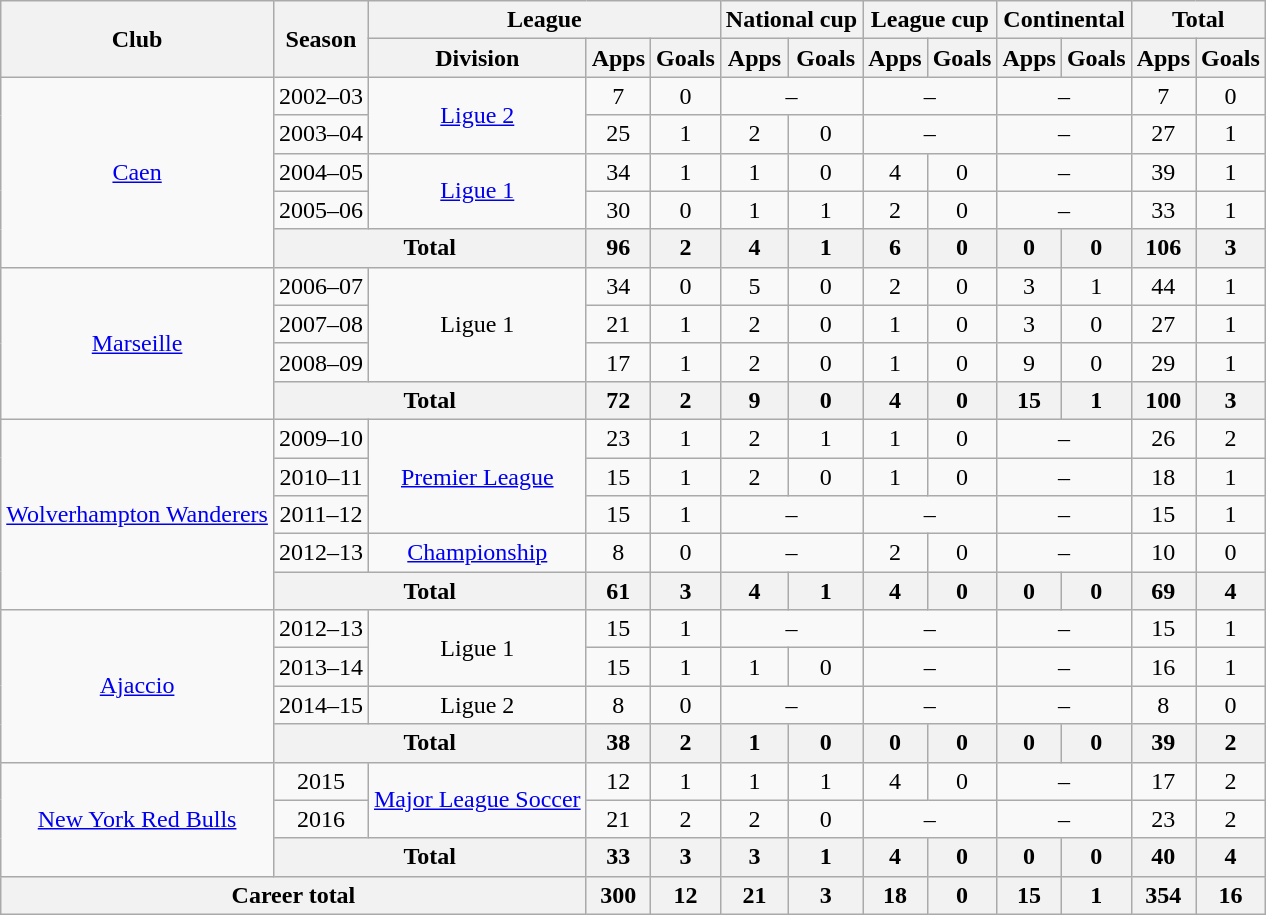<table class="wikitable" style="text-align: center;">
<tr>
<th rowspan="2">Club</th>
<th rowspan="2">Season</th>
<th colspan="3">League</th>
<th colspan="2">National cup</th>
<th colspan="2">League cup</th>
<th colspan="2">Continental</th>
<th colspan="2">Total</th>
</tr>
<tr>
<th>Division</th>
<th>Apps</th>
<th>Goals</th>
<th>Apps</th>
<th>Goals</th>
<th>Apps</th>
<th>Goals</th>
<th>Apps</th>
<th>Goals</th>
<th>Apps</th>
<th>Goals</th>
</tr>
<tr>
<td rowspan="5"><a href='#'>Caen</a></td>
<td>2002–03</td>
<td rowspan="2"><a href='#'>Ligue 2</a></td>
<td>7</td>
<td>0</td>
<td colspan="2">–</td>
<td colspan="2">–</td>
<td colspan="2">–</td>
<td>7</td>
<td>0</td>
</tr>
<tr>
<td>2003–04</td>
<td>25</td>
<td>1</td>
<td>2</td>
<td>0</td>
<td colspan="2">–</td>
<td colspan="2">–</td>
<td>27</td>
<td>1</td>
</tr>
<tr>
<td>2004–05</td>
<td rowspan="2"><a href='#'>Ligue 1</a></td>
<td>34</td>
<td>1</td>
<td>1</td>
<td>0</td>
<td>4</td>
<td>0</td>
<td colspan="2">–</td>
<td>39</td>
<td>1</td>
</tr>
<tr>
<td>2005–06</td>
<td>30</td>
<td>0</td>
<td>1</td>
<td>1</td>
<td>2</td>
<td>0</td>
<td colspan="2">–</td>
<td>33</td>
<td>1</td>
</tr>
<tr !!>
<th colspan="2">Total</th>
<th>96</th>
<th>2</th>
<th>4</th>
<th>1</th>
<th>6</th>
<th>0</th>
<th>0</th>
<th>0</th>
<th>106</th>
<th>3</th>
</tr>
<tr>
<td rowspan="4"><a href='#'>Marseille</a></td>
<td>2006–07</td>
<td rowspan="3">Ligue 1</td>
<td>34</td>
<td>0</td>
<td>5</td>
<td>0</td>
<td>2</td>
<td>0</td>
<td>3</td>
<td>1</td>
<td>44</td>
<td>1</td>
</tr>
<tr>
<td>2007–08</td>
<td>21</td>
<td>1</td>
<td>2</td>
<td>0</td>
<td>1</td>
<td>0</td>
<td>3</td>
<td>0</td>
<td>27</td>
<td>1</td>
</tr>
<tr>
<td>2008–09</td>
<td>17</td>
<td>1</td>
<td>2</td>
<td>0</td>
<td>1</td>
<td>0</td>
<td>9</td>
<td>0</td>
<td>29</td>
<td>1</td>
</tr>
<tr>
<th colspan="2">Total</th>
<th>72</th>
<th>2</th>
<th>9</th>
<th>0</th>
<th>4</th>
<th>0</th>
<th>15</th>
<th>1</th>
<th>100</th>
<th>3</th>
</tr>
<tr>
<td rowspan="5"><a href='#'>Wolverhampton Wanderers</a></td>
<td>2009–10</td>
<td rowspan="3"><a href='#'>Premier League</a></td>
<td>23</td>
<td>1</td>
<td>2</td>
<td>1</td>
<td>1</td>
<td>0</td>
<td colspan="2">–</td>
<td>26</td>
<td>2</td>
</tr>
<tr>
<td>2010–11</td>
<td>15</td>
<td>1</td>
<td>2</td>
<td>0</td>
<td>1</td>
<td>0</td>
<td colspan="2">–</td>
<td>18</td>
<td>1</td>
</tr>
<tr>
<td>2011–12</td>
<td>15</td>
<td>1</td>
<td colspan="2">–</td>
<td colspan="2">–</td>
<td colspan="2">–</td>
<td>15</td>
<td>1</td>
</tr>
<tr>
<td>2012–13</td>
<td><a href='#'>Championship</a></td>
<td>8</td>
<td>0</td>
<td colspan="2">–</td>
<td>2</td>
<td>0</td>
<td colspan="2">–</td>
<td>10</td>
<td>0</td>
</tr>
<tr>
<th colspan="2">Total</th>
<th>61</th>
<th>3</th>
<th>4</th>
<th>1</th>
<th>4</th>
<th>0</th>
<th>0</th>
<th>0</th>
<th>69</th>
<th>4</th>
</tr>
<tr>
<td rowspan="4"><a href='#'>Ajaccio</a></td>
<td>2012–13</td>
<td rowspan="2">Ligue 1</td>
<td>15</td>
<td>1</td>
<td colspan="2">–</td>
<td colspan="2">–</td>
<td colspan="2">–</td>
<td>15</td>
<td>1</td>
</tr>
<tr>
<td>2013–14</td>
<td>15</td>
<td>1</td>
<td>1</td>
<td>0</td>
<td colspan="2">–</td>
<td colspan="2">–</td>
<td>16</td>
<td>1</td>
</tr>
<tr>
<td>2014–15</td>
<td>Ligue 2</td>
<td>8</td>
<td>0</td>
<td colspan="2">–</td>
<td colspan="2">–</td>
<td colspan="2">–</td>
<td>8</td>
<td>0</td>
</tr>
<tr>
<th colspan="2">Total</th>
<th>38</th>
<th>2</th>
<th>1</th>
<th>0</th>
<th>0</th>
<th>0</th>
<th>0</th>
<th>0</th>
<th>39</th>
<th>2</th>
</tr>
<tr>
<td rowspan="3"><a href='#'>New York Red Bulls</a></td>
<td>2015</td>
<td rowspan="2"><a href='#'>Major League Soccer</a></td>
<td>12</td>
<td>1</td>
<td>1</td>
<td>1</td>
<td>4</td>
<td>0</td>
<td colspan="2">–</td>
<td>17</td>
<td>2</td>
</tr>
<tr>
<td>2016</td>
<td>21</td>
<td>2</td>
<td>2</td>
<td>0</td>
<td colspan="2">–</td>
<td colspan="2">–</td>
<td>23</td>
<td>2</td>
</tr>
<tr>
<th colspan="2">Total</th>
<th>33</th>
<th>3</th>
<th>3</th>
<th>1</th>
<th>4</th>
<th>0</th>
<th>0</th>
<th>0</th>
<th>40</th>
<th>4</th>
</tr>
<tr>
<th colspan="3">Career total</th>
<th>300</th>
<th>12</th>
<th>21</th>
<th>3</th>
<th>18</th>
<th>0</th>
<th>15</th>
<th>1</th>
<th>354</th>
<th>16</th>
</tr>
</table>
